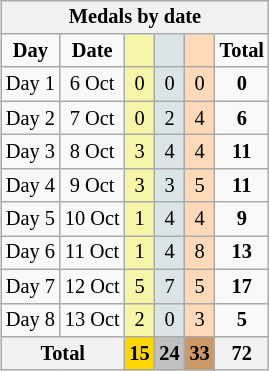<table class="wikitable" style="font-size:85%;float:right;text-align:center">
<tr style="background:#efefef;">
<th colspan=7><strong>Medals by date</strong></th>
</tr>
<tr>
<td><strong>Day</strong></td>
<td><strong>Date</strong></td>
<td style="background:#F7F6A8;"></td>
<td style="background:#DCE5E5;"></td>
<td style="background:#FFDAB9;"></td>
<td><strong>Total</strong></td>
</tr>
<tr>
<td>Day 1</td>
<td>6 Oct</td>
<td style="background:#F7F6A8;">0</td>
<td style="background:#DCE5E5;">0</td>
<td style="background:#FFDAB9;">0</td>
<td><strong>0</strong></td>
</tr>
<tr>
<td>Day 2</td>
<td>7 Oct</td>
<td style="background:#F7F6A8;">0</td>
<td style="background:#DCE5E5;">2</td>
<td style="background:#FFDAB9;">4</td>
<td><strong>6</strong></td>
</tr>
<tr>
<td>Day 3</td>
<td>8 Oct</td>
<td style="background:#F7F6A8;">3</td>
<td style="background:#DCE5E5;">4</td>
<td style="background:#FFDAB9;">4</td>
<td><strong>11</strong></td>
</tr>
<tr>
<td>Day 4</td>
<td>9 Oct</td>
<td style="background:#F7F6A8;">3</td>
<td style="background:#DCE5E5;">3</td>
<td style="background:#FFDAB9;">5</td>
<td><strong>11</strong></td>
</tr>
<tr>
<td>Day 5</td>
<td>10 Oct</td>
<td style="background:#F7F6A8;">1</td>
<td style="background:#DCE5E5;">4</td>
<td style="background:#FFDAB9;">4</td>
<td><strong>9</strong></td>
</tr>
<tr>
<td>Day 6</td>
<td>11 Oct</td>
<td style="background:#F7F6A8;">1</td>
<td style="background:#DCE5E5;">4</td>
<td style="background:#FFDAB9;">8</td>
<td><strong>13</strong></td>
</tr>
<tr>
<td>Day 7</td>
<td>12 Oct</td>
<td style="background:#F7F6A8;">5</td>
<td style="background:#DCE5E5;">7</td>
<td style="background:#FFDAB9;">5</td>
<td><strong>17</strong></td>
</tr>
<tr>
<td>Day 8</td>
<td>13 Oct</td>
<td style="background:#F7F6A8;">2</td>
<td style="background:#DCE5E5;">0</td>
<td style="background:#FFDAB9;">3</td>
<td><strong>5</strong></td>
</tr>
<tr>
<th colspan="2"><strong>Total</strong></th>
<th style="background:gold;"><strong>15</strong></th>
<th style="background:silver;"><strong>24</strong></th>
<th style="background:#c96;"><strong>33</strong></th>
<th><strong>72</strong></th>
</tr>
</table>
